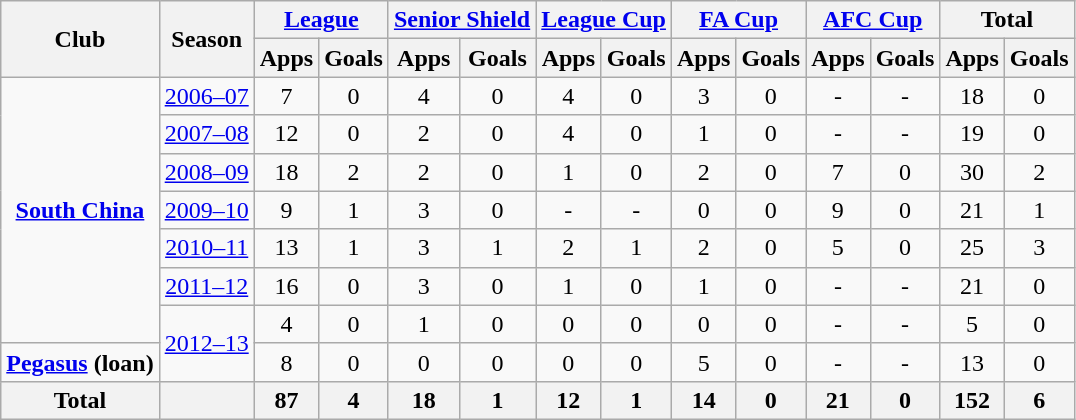<table class="wikitable" style="text-align: center;">
<tr>
<th rowspan="2">Club</th>
<th rowspan="2">Season</th>
<th colspan="2"><a href='#'>League</a></th>
<th colspan="2"><a href='#'>Senior Shield</a></th>
<th colspan="2"><a href='#'>League Cup</a></th>
<th colspan="2"><a href='#'>FA Cup</a></th>
<th colspan="2"><a href='#'>AFC Cup</a></th>
<th colspan="2">Total</th>
</tr>
<tr>
<th>Apps</th>
<th>Goals</th>
<th>Apps</th>
<th>Goals</th>
<th>Apps</th>
<th>Goals</th>
<th>Apps</th>
<th>Goals</th>
<th>Apps</th>
<th>Goals</th>
<th>Apps</th>
<th>Goals</th>
</tr>
<tr>
<td rowspan="7" valign="center"><strong><a href='#'>South China</a></strong></td>
<td><a href='#'>2006–07</a></td>
<td>7</td>
<td>0</td>
<td>4</td>
<td>0</td>
<td>4</td>
<td>0</td>
<td>3</td>
<td>0</td>
<td>-</td>
<td>-</td>
<td>18</td>
<td>0</td>
</tr>
<tr>
<td><a href='#'>2007–08</a></td>
<td>12</td>
<td>0</td>
<td>2</td>
<td>0</td>
<td>4</td>
<td>0</td>
<td>1</td>
<td>0</td>
<td>-</td>
<td>-</td>
<td>19</td>
<td>0</td>
</tr>
<tr>
<td><a href='#'>2008–09</a></td>
<td>18</td>
<td>2</td>
<td>2</td>
<td>0</td>
<td>1</td>
<td>0</td>
<td>2</td>
<td>0</td>
<td>7</td>
<td>0</td>
<td>30</td>
<td>2</td>
</tr>
<tr>
<td><a href='#'>2009–10</a></td>
<td>9</td>
<td>1</td>
<td>3</td>
<td>0</td>
<td>-</td>
<td>-</td>
<td>0</td>
<td>0</td>
<td>9</td>
<td>0</td>
<td>21</td>
<td>1</td>
</tr>
<tr>
<td><a href='#'>2010–11</a></td>
<td>13</td>
<td>1</td>
<td>3</td>
<td>1</td>
<td>2</td>
<td>1</td>
<td>2</td>
<td>0</td>
<td>5</td>
<td>0</td>
<td>25</td>
<td>3</td>
</tr>
<tr>
<td><a href='#'>2011–12</a></td>
<td>16</td>
<td>0</td>
<td>3</td>
<td>0</td>
<td>1</td>
<td>0</td>
<td>1</td>
<td>0</td>
<td>-</td>
<td>-</td>
<td>21</td>
<td>0</td>
</tr>
<tr>
<td rowspan="2"><a href='#'>2012–13</a></td>
<td>4</td>
<td>0</td>
<td>1</td>
<td>0</td>
<td>0</td>
<td>0</td>
<td>0</td>
<td>0</td>
<td>-</td>
<td>-</td>
<td>5</td>
<td>0</td>
</tr>
<tr>
<td valign="center"><strong><a href='#'>Pegasus</a> (loan)</strong></td>
<td>8</td>
<td>0</td>
<td>0</td>
<td>0</td>
<td>0</td>
<td>0</td>
<td>5</td>
<td>0</td>
<td>-</td>
<td>-</td>
<td>13</td>
<td>0</td>
</tr>
<tr>
<th>Total</th>
<th></th>
<th>87</th>
<th>4</th>
<th>18</th>
<th>1</th>
<th>12</th>
<th>1</th>
<th>14</th>
<th>0</th>
<th>21</th>
<th>0</th>
<th>152</th>
<th>6</th>
</tr>
</table>
